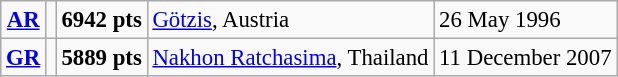<table class="wikitable" style="font-size:95%; position:relative;">
<tr>
<td align=center><strong><a href='#'>AR</a></strong></td>
<td></td>
<td><strong>6942 pts</strong></td>
<td><a href='#'>Götzis</a>, Austria</td>
<td>26 May 1996</td>
</tr>
<tr>
<td align=center><strong><a href='#'>GR</a></strong></td>
<td></td>
<td><strong>5889 pts</strong></td>
<td><a href='#'>Nakhon Ratchasima</a>, Thailand</td>
<td>11 December 2007</td>
</tr>
</table>
